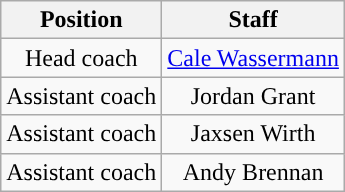<table class="wikitable" style="text-align: center;">
<tr>
<th>Position</th>
<th>Staff</th>
</tr>
<tr>
<td>Head coach</td>
<td><a href='#'>Cale Wassermann</a></td>
</tr>
<tr>
<td>Assistant coach</td>
<td>Jordan Grant</td>
</tr>
<tr>
<td>Assistant coach</td>
<td>Jaxsen Wirth</td>
</tr>
<tr>
<td>Assistant coach</td>
<td>Andy Brennan</td>
</tr>
</table>
